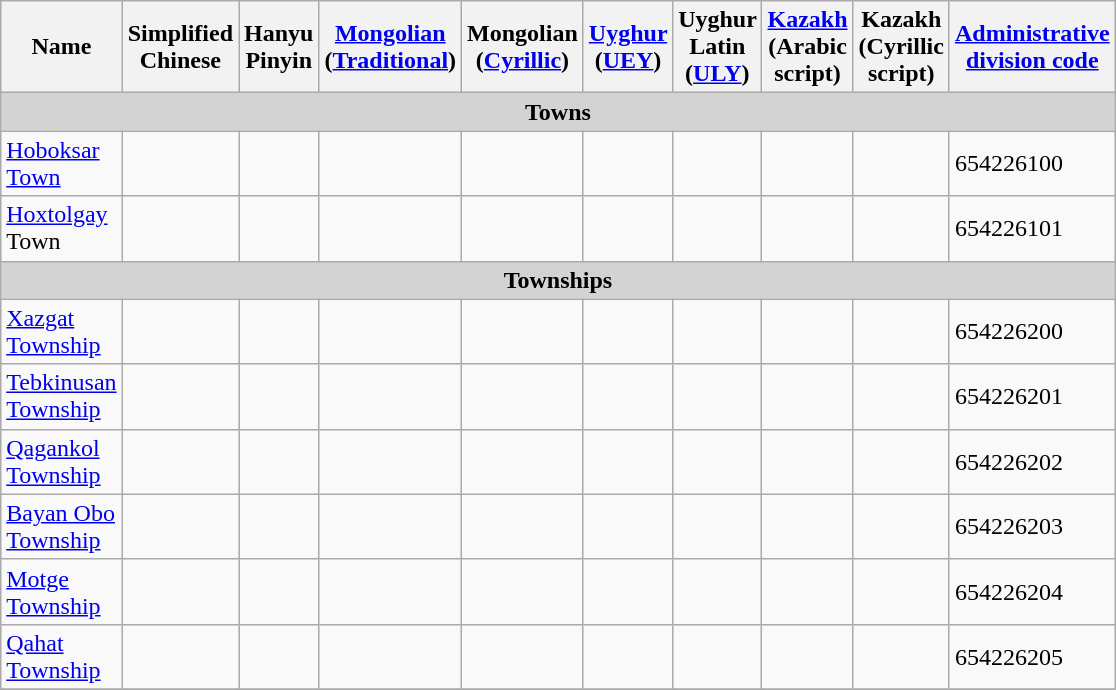<table class="wikitable" align="center" style="width:50%; border="1">
<tr>
<th>Name</th>
<th>Simplified Chinese</th>
<th>Hanyu Pinyin</th>
<th><a href='#'>Mongolian</a> (<a href='#'>Traditional</a>)</th>
<th>Mongolian (<a href='#'>Cyrillic</a>)</th>
<th><a href='#'>Uyghur</a> (<a href='#'>UEY</a>)</th>
<th>Uyghur Latin (<a href='#'>ULY</a>)</th>
<th><a href='#'>Kazakh</a> (Arabic script)</th>
<th>Kazakh (Cyrillic script)</th>
<th><a href='#'>Administrative division code</a></th>
</tr>
<tr>
<td colspan="10"  style="text-align:center; background:#d3d3d3;"><strong>Towns</strong></td>
</tr>
<tr --------->
<td><a href='#'>Hoboksar Town</a></td>
<td></td>
<td></td>
<td></td>
<td></td>
<td></td>
<td></td>
<td></td>
<td></td>
<td>654226100</td>
</tr>
<tr>
<td><a href='#'>Hoxtolgay</a> Town</td>
<td></td>
<td></td>
<td></td>
<td></td>
<td></td>
<td></td>
<td></td>
<td></td>
<td>654226101</td>
</tr>
<tr>
<td colspan="10"  style="text-align:center; background:#d3d3d3;"><strong>Townships</strong></td>
</tr>
<tr --------->
<td><a href='#'>Xazgat Township</a></td>
<td></td>
<td></td>
<td></td>
<td></td>
<td></td>
<td></td>
<td></td>
<td></td>
<td>654226200</td>
</tr>
<tr>
<td><a href='#'>Tebkinusan Township</a></td>
<td></td>
<td></td>
<td></td>
<td></td>
<td></td>
<td></td>
<td></td>
<td></td>
<td>654226201</td>
</tr>
<tr>
<td><a href='#'>Qagankol Township</a></td>
<td></td>
<td></td>
<td></td>
<td></td>
<td></td>
<td></td>
<td></td>
<td></td>
<td>654226202</td>
</tr>
<tr>
<td><a href='#'>Bayan Obo Township</a></td>
<td></td>
<td></td>
<td></td>
<td></td>
<td></td>
<td></td>
<td></td>
<td></td>
<td>654226203</td>
</tr>
<tr>
<td><a href='#'>Motge Township</a></td>
<td></td>
<td></td>
<td></td>
<td></td>
<td></td>
<td></td>
<td></td>
<td></td>
<td>654226204</td>
</tr>
<tr>
<td><a href='#'>Qahat Township</a></td>
<td></td>
<td></td>
<td></td>
<td></td>
<td></td>
<td></td>
<td></td>
<td></td>
<td>654226205</td>
</tr>
<tr>
</tr>
</table>
